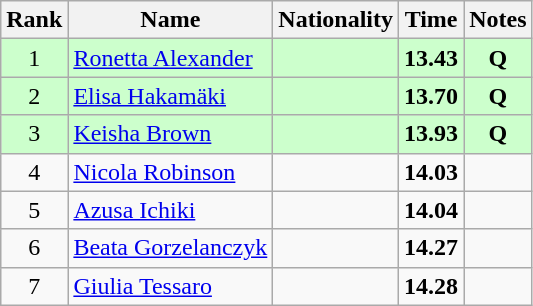<table class="wikitable sortable" style="text-align:center">
<tr>
<th>Rank</th>
<th>Name</th>
<th>Nationality</th>
<th>Time</th>
<th>Notes</th>
</tr>
<tr bgcolor=ccffcc>
<td>1</td>
<td align=left><a href='#'>Ronetta Alexander</a></td>
<td align=left></td>
<td><strong>13.43</strong></td>
<td><strong>Q</strong></td>
</tr>
<tr bgcolor=ccffcc>
<td>2</td>
<td align=left><a href='#'>Elisa Hakamäki</a></td>
<td align=left></td>
<td><strong>13.70</strong></td>
<td><strong>Q</strong></td>
</tr>
<tr bgcolor=ccffcc>
<td>3</td>
<td align=left><a href='#'>Keisha Brown</a></td>
<td align=left></td>
<td><strong>13.93</strong></td>
<td><strong>Q</strong></td>
</tr>
<tr>
<td>4</td>
<td align=left><a href='#'>Nicola Robinson</a></td>
<td align=left></td>
<td><strong>14.03</strong></td>
<td></td>
</tr>
<tr>
<td>5</td>
<td align=left><a href='#'>Azusa Ichiki</a></td>
<td align=left></td>
<td><strong>14.04</strong></td>
<td></td>
</tr>
<tr>
<td>6</td>
<td align=left><a href='#'>Beata Gorzelanczyk</a></td>
<td align=left></td>
<td><strong>14.27</strong></td>
<td></td>
</tr>
<tr>
<td>7</td>
<td align=left><a href='#'>Giulia Tessaro</a></td>
<td align=left></td>
<td><strong>14.28</strong></td>
<td></td>
</tr>
</table>
